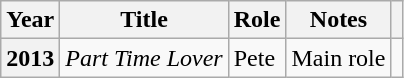<table class="wikitable unsortable plainrowheaders">
<tr>
<th scope="col">Year</th>
<th scope="col">Title</th>
<th scope="col">Role</th>
<th scope="col">Notes</th>
<th scope="col"></th>
</tr>
<tr>
<th scope="row">2013</th>
<td><em>Part Time Lover</em></td>
<td>Pete</td>
<td>Main role</td>
<td style="text-align: center;"></td>
</tr>
</table>
